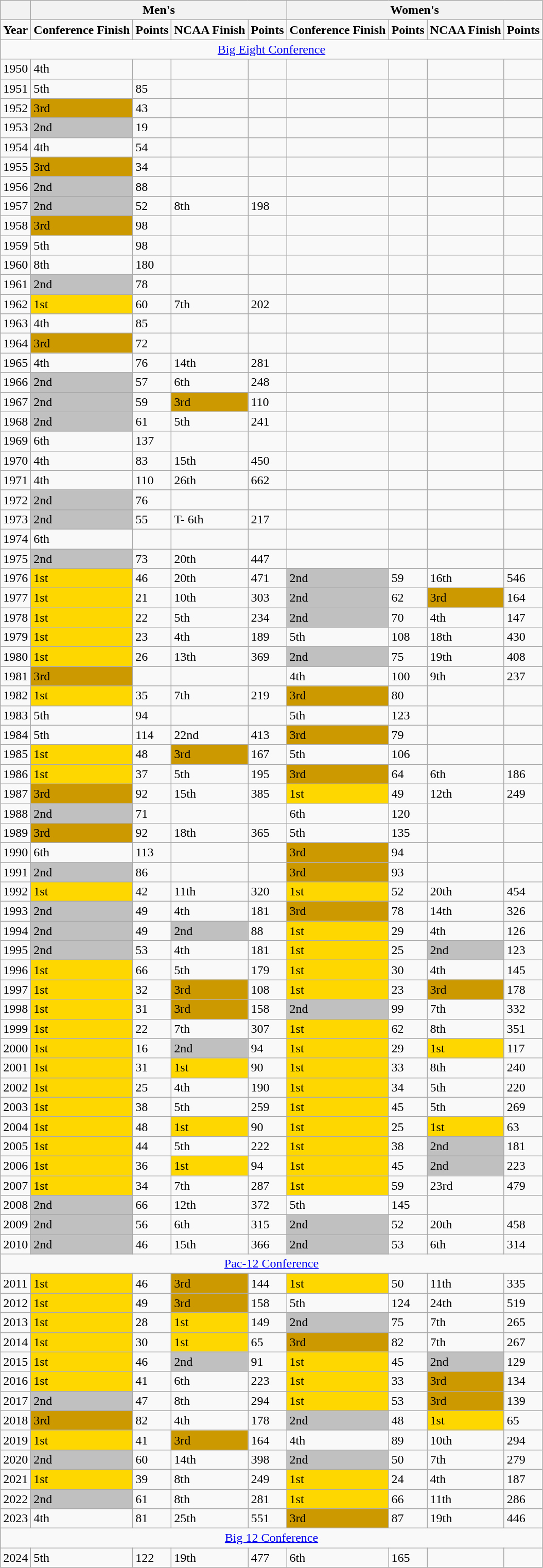<table class="wikitable">
<tr>
<th></th>
<th colspan="4">Men's</th>
<th colspan="4">Women's</th>
</tr>
<tr>
<td><strong>Year</strong></td>
<td><strong>Conference Finish</strong></td>
<td><strong>Points</strong></td>
<td><strong>NCAA Finish</strong></td>
<td><strong>Points</strong></td>
<td><strong>Conference Finish</strong></td>
<td><strong>Points</strong></td>
<td><strong>NCAA Finish</strong></td>
<td><strong>Points</strong></td>
</tr>
<tr>
<td colspan="9" align="center"><a href='#'>Big Eight Conference</a></td>
</tr>
<tr>
<td>1950</td>
<td>4th</td>
<td></td>
<td></td>
<td></td>
<td></td>
<td></td>
<td></td>
<td></td>
</tr>
<tr>
<td>1951</td>
<td>5th</td>
<td>85</td>
<td></td>
<td></td>
<td></td>
<td></td>
<td></td>
<td></td>
</tr>
<tr>
<td>1952</td>
<td bgcolor="cc9900">3rd</td>
<td>43</td>
<td></td>
<td></td>
<td></td>
<td></td>
<td></td>
<td></td>
</tr>
<tr>
<td>1953</td>
<td bgcolor="silver">2nd</td>
<td>19</td>
<td></td>
<td></td>
<td></td>
<td></td>
<td></td>
<td></td>
</tr>
<tr>
<td>1954</td>
<td>4th</td>
<td>54</td>
<td></td>
<td></td>
<td></td>
<td></td>
<td></td>
<td></td>
</tr>
<tr>
<td>1955</td>
<td bgcolor="cc9900">3rd</td>
<td>34</td>
<td></td>
<td></td>
<td></td>
<td></td>
<td></td>
<td></td>
</tr>
<tr>
<td>1956</td>
<td bgcolor="silver">2nd</td>
<td>88</td>
<td></td>
<td></td>
<td></td>
<td></td>
<td></td>
<td></td>
</tr>
<tr>
<td>1957</td>
<td bgcolor="silver">2nd</td>
<td>52</td>
<td>8th</td>
<td>198</td>
<td></td>
<td></td>
<td></td>
<td></td>
</tr>
<tr>
<td>1958</td>
<td bgcolor="cc9900">3rd</td>
<td>98</td>
<td></td>
<td></td>
<td></td>
<td></td>
<td></td>
<td></td>
</tr>
<tr>
<td>1959</td>
<td>5th</td>
<td>98</td>
<td></td>
<td></td>
<td></td>
<td></td>
<td></td>
<td></td>
</tr>
<tr>
<td>1960</td>
<td>8th</td>
<td>180</td>
<td></td>
<td></td>
<td></td>
<td></td>
<td></td>
<td></td>
</tr>
<tr>
<td>1961</td>
<td bgcolor="silver">2nd</td>
<td>78</td>
<td></td>
<td></td>
<td></td>
<td></td>
<td></td>
<td></td>
</tr>
<tr>
<td>1962</td>
<td bgcolor="gold">1st</td>
<td>60</td>
<td>7th</td>
<td>202</td>
<td></td>
<td></td>
<td></td>
<td></td>
</tr>
<tr>
<td>1963</td>
<td>4th</td>
<td>85</td>
<td></td>
<td></td>
<td></td>
<td></td>
<td></td>
<td></td>
</tr>
<tr>
<td>1964</td>
<td bgcolor="cc9900">3rd</td>
<td>72</td>
<td></td>
<td></td>
<td></td>
<td></td>
<td></td>
<td></td>
</tr>
<tr>
<td>1965</td>
<td>4th</td>
<td>76</td>
<td>14th</td>
<td>281</td>
<td></td>
<td></td>
<td></td>
<td></td>
</tr>
<tr>
<td>1966</td>
<td bgcolor="silver">2nd</td>
<td>57</td>
<td>6th</td>
<td>248</td>
<td></td>
<td></td>
<td></td>
<td></td>
</tr>
<tr>
<td>1967</td>
<td bgcolor="silver">2nd</td>
<td>59</td>
<td bgcolor="cc9900">3rd</td>
<td>110</td>
<td></td>
<td></td>
<td></td>
<td></td>
</tr>
<tr>
<td>1968</td>
<td bgcolor="silver">2nd</td>
<td>61</td>
<td>5th</td>
<td>241</td>
<td></td>
<td></td>
<td></td>
<td></td>
</tr>
<tr>
<td>1969</td>
<td>6th</td>
<td>137</td>
<td></td>
<td></td>
<td></td>
<td></td>
<td></td>
<td></td>
</tr>
<tr>
<td>1970</td>
<td>4th</td>
<td>83</td>
<td>15th</td>
<td>450</td>
<td></td>
<td></td>
<td></td>
<td></td>
</tr>
<tr>
<td>1971</td>
<td>4th</td>
<td>110</td>
<td>26th</td>
<td>662</td>
<td></td>
<td></td>
<td></td>
<td></td>
</tr>
<tr>
<td>1972</td>
<td bgcolor="silver">2nd</td>
<td>76</td>
<td></td>
<td></td>
<td></td>
<td></td>
<td></td>
<td></td>
</tr>
<tr>
<td>1973</td>
<td bgcolor="silver">2nd</td>
<td>55</td>
<td>T- 6th</td>
<td>217</td>
<td></td>
<td></td>
<td></td>
<td></td>
</tr>
<tr>
<td>1974</td>
<td>6th</td>
<td></td>
<td></td>
<td></td>
<td></td>
<td></td>
<td></td>
<td></td>
</tr>
<tr>
<td>1975</td>
<td bgcolor="silver">2nd</td>
<td>73</td>
<td>20th</td>
<td>447</td>
<td></td>
<td></td>
<td></td>
<td></td>
</tr>
<tr>
<td>1976</td>
<td bgcolor="gold">1st</td>
<td>46</td>
<td>20th</td>
<td>471</td>
<td bgcolor="silver">2nd</td>
<td>59</td>
<td>16th</td>
<td>546</td>
</tr>
<tr>
<td>1977</td>
<td bgcolor="gold">1st</td>
<td>21</td>
<td>10th</td>
<td>303</td>
<td bgcolor="silver">2nd</td>
<td>62</td>
<td bgcolor="cc9900">3rd</td>
<td>164</td>
</tr>
<tr>
<td>1978</td>
<td bgcolor="gold">1st</td>
<td>22</td>
<td>5th</td>
<td>234</td>
<td bgcolor="silver">2nd</td>
<td>70</td>
<td>4th</td>
<td>147</td>
</tr>
<tr>
<td>1979</td>
<td bgcolor="gold">1st</td>
<td>23</td>
<td>4th</td>
<td>189</td>
<td>5th</td>
<td>108</td>
<td>18th</td>
<td>430</td>
</tr>
<tr>
<td>1980</td>
<td bgcolor="gold">1st</td>
<td>26</td>
<td>13th</td>
<td>369</td>
<td bgcolor="silver">2nd</td>
<td>75</td>
<td>19th</td>
<td>408</td>
</tr>
<tr>
<td>1981</td>
<td bgcolor="cc9900">3rd</td>
<td></td>
<td></td>
<td></td>
<td>4th</td>
<td>100</td>
<td>9th</td>
<td>237</td>
</tr>
<tr>
<td>1982</td>
<td bgcolor="gold">1st</td>
<td>35</td>
<td>7th</td>
<td>219</td>
<td bgcolor="cc9900">3rd</td>
<td>80</td>
<td></td>
<td></td>
</tr>
<tr>
<td>1983</td>
<td>5th</td>
<td>94</td>
<td></td>
<td></td>
<td>5th</td>
<td>123</td>
<td></td>
<td></td>
</tr>
<tr>
<td>1984</td>
<td>5th</td>
<td>114</td>
<td>22nd</td>
<td>413</td>
<td bgcolor="cc9900">3rd</td>
<td>79</td>
<td></td>
<td></td>
</tr>
<tr>
<td>1985</td>
<td bgcolor="gold">1st</td>
<td>48</td>
<td bgcolor="cc9900">3rd</td>
<td>167</td>
<td>5th</td>
<td>106</td>
<td></td>
<td></td>
</tr>
<tr>
<td>1986</td>
<td bgcolor="gold">1st</td>
<td>37</td>
<td>5th</td>
<td>195</td>
<td bgcolor="cc9900">3rd</td>
<td>64</td>
<td>6th</td>
<td>186</td>
</tr>
<tr>
<td>1987</td>
<td bgcolor="cc9900">3rd</td>
<td>92</td>
<td>15th</td>
<td>385</td>
<td bgcolor="gold">1st</td>
<td>49</td>
<td>12th</td>
<td>249</td>
</tr>
<tr>
<td>1988</td>
<td bgcolor="silver">2nd</td>
<td>71</td>
<td></td>
<td></td>
<td>6th</td>
<td>120</td>
<td></td>
<td></td>
</tr>
<tr>
<td>1989</td>
<td bgcolor="cc9900">3rd</td>
<td>92</td>
<td>18th</td>
<td>365</td>
<td>5th</td>
<td>135</td>
<td></td>
<td></td>
</tr>
<tr>
<td>1990</td>
<td>6th</td>
<td>113</td>
<td></td>
<td></td>
<td bgcolor="cc9900">3rd</td>
<td>94</td>
<td></td>
<td></td>
</tr>
<tr>
<td>1991</td>
<td bgcolor="silver">2nd</td>
<td>86</td>
<td></td>
<td></td>
<td bgcolor="cc9900">3rd</td>
<td>93</td>
<td></td>
<td></td>
</tr>
<tr>
<td>1992</td>
<td bgcolor="gold">1st</td>
<td>42</td>
<td>11th</td>
<td>320</td>
<td bgcolor="gold">1st</td>
<td>52</td>
<td>20th</td>
<td>454</td>
</tr>
<tr>
<td>1993</td>
<td bgcolor="silver">2nd</td>
<td>49</td>
<td>4th</td>
<td>181</td>
<td bgcolor="cc9900">3rd</td>
<td>78</td>
<td>14th</td>
<td>326</td>
</tr>
<tr>
<td>1994</td>
<td bgcolor="silver">2nd</td>
<td>49</td>
<td bgcolor="silver">2nd</td>
<td>88</td>
<td bgcolor="gold">1st</td>
<td>29</td>
<td>4th</td>
<td>126</td>
</tr>
<tr>
<td>1995</td>
<td bgcolor="silver">2nd</td>
<td>53</td>
<td>4th</td>
<td>181</td>
<td bgcolor="gold">1st</td>
<td>25</td>
<td bgcolor="silver">2nd</td>
<td>123</td>
</tr>
<tr>
<td>1996</td>
<td bgcolor="gold">1st</td>
<td>66</td>
<td>5th</td>
<td>179</td>
<td bgcolor="gold">1st</td>
<td>30</td>
<td>4th</td>
<td>145</td>
</tr>
<tr>
<td>1997</td>
<td bgcolor="gold">1st</td>
<td>32</td>
<td bgcolor="cc9900">3rd</td>
<td>108</td>
<td bgcolor="gold">1st</td>
<td>23</td>
<td bgcolor="cc9900">3rd</td>
<td>178</td>
</tr>
<tr>
<td>1998</td>
<td bgcolor="gold">1st</td>
<td>31</td>
<td bgcolor="cc9900">3rd</td>
<td>158</td>
<td bgcolor="silver">2nd</td>
<td>99</td>
<td>7th</td>
<td>332</td>
</tr>
<tr>
<td>1999</td>
<td bgcolor="gold">1st</td>
<td>22</td>
<td>7th</td>
<td>307</td>
<td bgcolor="gold">1st</td>
<td>62</td>
<td>8th</td>
<td>351</td>
</tr>
<tr>
<td>2000</td>
<td bgcolor="gold">1st</td>
<td>16</td>
<td bgcolor="silver">2nd</td>
<td>94</td>
<td bgcolor="gold">1st</td>
<td>29</td>
<td bgcolor="gold">1st</td>
<td>117</td>
</tr>
<tr>
<td>2001</td>
<td bgcolor="gold">1st</td>
<td>31</td>
<td bgcolor="gold">1st</td>
<td>90</td>
<td bgcolor="gold">1st</td>
<td>33</td>
<td>8th</td>
<td>240</td>
</tr>
<tr>
<td>2002</td>
<td bgcolor="gold">1st</td>
<td>25</td>
<td>4th</td>
<td>190</td>
<td bgcolor="gold">1st</td>
<td>34</td>
<td>5th</td>
<td>220</td>
</tr>
<tr>
<td>2003</td>
<td bgcolor="gold">1st</td>
<td>38</td>
<td>5th</td>
<td>259</td>
<td bgcolor="gold">1st</td>
<td>45</td>
<td>5th</td>
<td>269</td>
</tr>
<tr>
<td>2004</td>
<td bgcolor="gold">1st</td>
<td>48</td>
<td bgcolor="gold">1st</td>
<td>90</td>
<td bgcolor="gold">1st</td>
<td>25</td>
<td bgcolor="gold">1st</td>
<td>63</td>
</tr>
<tr>
<td>2005</td>
<td bgcolor="gold">1st</td>
<td>44</td>
<td>5th</td>
<td>222</td>
<td bgcolor="gold">1st</td>
<td>38</td>
<td bgcolor="silver">2nd</td>
<td>181</td>
</tr>
<tr>
<td>2006</td>
<td bgcolor="gold">1st</td>
<td>36</td>
<td bgcolor="gold">1st</td>
<td>94</td>
<td bgcolor="gold">1st</td>
<td>45</td>
<td bgcolor="silver">2nd</td>
<td>223</td>
</tr>
<tr>
<td>2007</td>
<td bgcolor="gold">1st</td>
<td>34</td>
<td>7th</td>
<td>287</td>
<td bgcolor="gold">1st</td>
<td>59</td>
<td>23rd</td>
<td>479</td>
</tr>
<tr>
<td>2008</td>
<td bgcolor="silver">2nd</td>
<td>66</td>
<td>12th</td>
<td>372</td>
<td>5th</td>
<td>145</td>
<td></td>
<td></td>
</tr>
<tr>
<td>2009</td>
<td bgcolor="silver">2nd</td>
<td>56</td>
<td>6th</td>
<td>315</td>
<td bgcolor="silver">2nd</td>
<td>52</td>
<td>20th</td>
<td>458</td>
</tr>
<tr>
<td>2010</td>
<td bgcolor="silver">2nd</td>
<td>46</td>
<td>15th</td>
<td>366</td>
<td bgcolor="silver">2nd</td>
<td>53</td>
<td>6th</td>
<td>314</td>
</tr>
<tr>
<td colspan="9" align="center"><a href='#'>Pac-12 Conference</a></td>
</tr>
<tr>
<td>2011</td>
<td bgcolor="gold">1st</td>
<td>46</td>
<td bgcolor="cc9900">3rd</td>
<td>144</td>
<td bgcolor="gold">1st</td>
<td>50</td>
<td>11th</td>
<td>335</td>
</tr>
<tr>
<td>2012</td>
<td bgcolor="gold">1st</td>
<td>49</td>
<td bgcolor="cc9900">3rd</td>
<td>158</td>
<td>5th</td>
<td>124</td>
<td>24th</td>
<td>519</td>
</tr>
<tr>
<td>2013</td>
<td bgcolor="gold">1st</td>
<td>28</td>
<td bgcolor="gold">1st</td>
<td>149</td>
<td bgcolor="silver">2nd</td>
<td>75</td>
<td>7th</td>
<td>265</td>
</tr>
<tr>
<td>2014</td>
<td bgcolor="gold">1st</td>
<td>30</td>
<td bgcolor="gold">1st</td>
<td>65</td>
<td bgcolor="cc9900">3rd</td>
<td>82</td>
<td>7th</td>
<td>267</td>
</tr>
<tr>
<td>2015</td>
<td bgcolor="gold">1st</td>
<td>46</td>
<td bgcolor="silver">2nd</td>
<td>91</td>
<td bgcolor="gold">1st</td>
<td>45</td>
<td bgcolor="silver">2nd</td>
<td>129</td>
</tr>
<tr>
<td>2016</td>
<td bgcolor="gold">1st</td>
<td>41</td>
<td>6th</td>
<td>223</td>
<td bgcolor="gold">1st</td>
<td>33</td>
<td bgcolor="cc9900">3rd</td>
<td>134</td>
</tr>
<tr>
<td>2017</td>
<td bgcolor="silver">2nd</td>
<td>47</td>
<td>8th</td>
<td>294</td>
<td bgcolor="gold">1st</td>
<td>53</td>
<td bgcolor="cc9900">3rd</td>
<td>139</td>
</tr>
<tr>
<td>2018</td>
<td bgcolor="cc9900">3rd</td>
<td>82</td>
<td>4th</td>
<td>178</td>
<td bgcolor="silver">2nd</td>
<td>48</td>
<td bgcolor="gold">1st</td>
<td>65</td>
</tr>
<tr>
<td>2019</td>
<td bgcolor="gold">1st</td>
<td>41</td>
<td bgcolor="cc9900">3rd</td>
<td>164</td>
<td>4th</td>
<td>89</td>
<td>10th</td>
<td>294</td>
</tr>
<tr>
<td>2020</td>
<td bgcolor="silver">2nd</td>
<td>60</td>
<td>14th</td>
<td>398</td>
<td bgcolor="silver">2nd</td>
<td>50</td>
<td>7th</td>
<td>279</td>
</tr>
<tr>
<td>2021</td>
<td bgcolor="gold">1st</td>
<td>39</td>
<td>8th</td>
<td>249</td>
<td bgcolor="gold">1st</td>
<td>24</td>
<td>4th</td>
<td>187</td>
</tr>
<tr>
<td>2022</td>
<td bgcolor="silver">2nd</td>
<td>61</td>
<td>8th</td>
<td>281</td>
<td bgcolor="gold">1st</td>
<td>66</td>
<td>11th</td>
<td>286</td>
</tr>
<tr>
<td>2023</td>
<td>4th</td>
<td>81</td>
<td>25th</td>
<td>551</td>
<td bgcolor="cc9900">3rd</td>
<td>87</td>
<td>19th</td>
<td>446</td>
</tr>
<tr>
<td colspan="9" align="center"><a href='#'>Big 12 Conference</a></td>
</tr>
<tr>
<td>2024</td>
<td>5th</td>
<td>122</td>
<td>19th</td>
<td>477</td>
<td>6th</td>
<td>165</td>
<td></td>
<td></td>
</tr>
</table>
